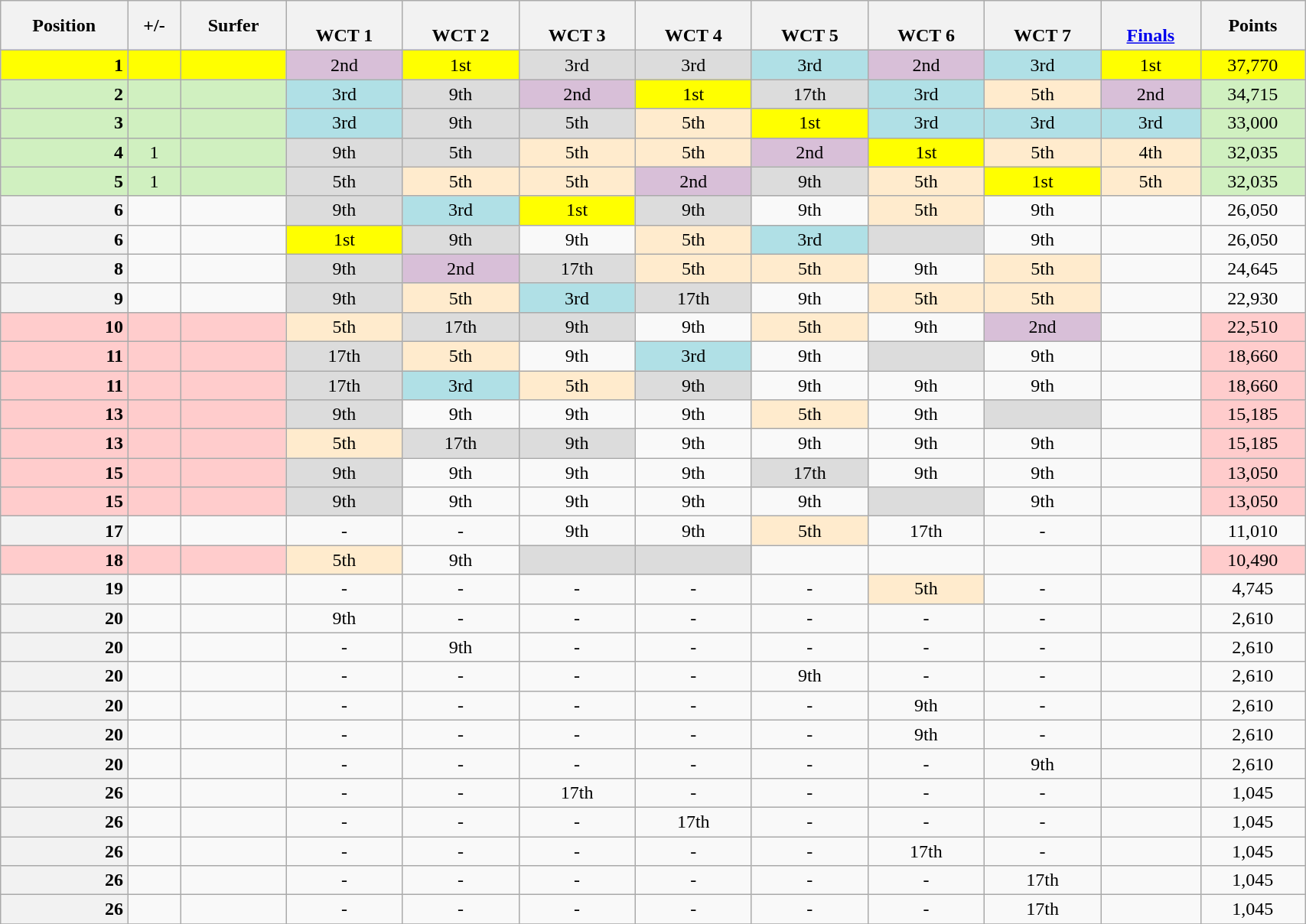<table class="wikitable" style="width:90%; text-align: center">
<tr>
<th>Position</th>
<th>+/-</th>
<th>Surfer</th>
<th><br>WCT 1</th>
<th><br>WCT 2</th>
<th><br>WCT 3</th>
<th><br>WCT 4</th>
<th><br>WCT 5</th>
<th><br>WCT 6</th>
<th><br>WCT 7</th>
<th><br><a href='#'>Finals</a></th>
<th>Points</th>
</tr>
<tr>
<th style="text-align:right;background:yellow;">1</th>
<td style="background:yellow;"></td>
<td style="text-align:left;background:yellow;"></td>
<td style="background:thistle;">2nd</td>
<td style="background:yellow;">1st</td>
<td style="background:#dcdcdc;">3rd</td>
<td style="background:#dcdcdc;">3rd</td>
<td style="background:#b0e0e6;">3rd</td>
<td style="background:thistle;">2nd</td>
<td style="background:#b0e0e6;">3rd</td>
<td style="background:yellow;">1st</td>
<td style="background:yellow;">37,770</td>
</tr>
<tr>
<th style="text-align:right;background:#d0f0c0;">2</th>
<td style="background:#d0f0c0;"></td>
<td style="text-align:left;background:#d0f0c0;"></td>
<td style="background:#b0e0e6;">3rd</td>
<td style="background:#dcdcdc;">9th</td>
<td style="background:thistle;">2nd</td>
<td style="background:yellow;">1st</td>
<td style="background:#dcdcdc;">17th</td>
<td style="background:#b0e0e6;">3rd</td>
<td style="background:#ffebcd;">5th</td>
<td style="background:thistle;">2nd</td>
<td style="background:#d0f0c0;">34,715</td>
</tr>
<tr>
<th style="text-align:right;background:#d0f0c0;">3</th>
<td style="background:#d0f0c0;"></td>
<td style="text-align:left;background:#d0f0c0;"></td>
<td style="background:#b0e0e6;">3rd</td>
<td style="background:#dcdcdc;">9th</td>
<td style="background:#dcdcdc;">5th</td>
<td style="background:#ffebcd;">5th</td>
<td style="background:yellow;">1st</td>
<td style="background:#b0e0e6;">3rd</td>
<td style="background:#b0e0e6;">3rd</td>
<td style="background:#b0e0e6;">3rd</td>
<td style="background:#d0f0c0;">33,000</td>
</tr>
<tr>
<th style="text-align:right;background:#d0f0c0;">4</th>
<td style="background:#d0f0c0;">1</td>
<td style="text-align:left;background:#d0f0c0;"></td>
<td style="background:#dcdcdc;">9th</td>
<td style="background:#dcdcdc;">5th</td>
<td style="background:#ffebcd;">5th</td>
<td style="background:#ffebcd;">5th</td>
<td style="background:thistle;">2nd</td>
<td style="background:yellow;">1st</td>
<td style="background:#ffebcd;">5th</td>
<td style="background:#ffebcd;">4th</td>
<td style="background:#d0f0c0;">32,035</td>
</tr>
<tr>
<th style="text-align:right;background:#d0f0c0;">5</th>
<td style="background:#d0f0c0;">1</td>
<td style="text-align:left;background:#d0f0c0;"></td>
<td style="background:#dcdcdc;">5th</td>
<td style="background:#ffebcd;">5th</td>
<td style="background:#ffebcd;">5th</td>
<td style="background:thistle;">2nd</td>
<td style="background:#dcdcdc;">9th</td>
<td style="background:#ffebcd;">5th</td>
<td style="background:yellow;">1st</td>
<td style="background:#ffebcd;">5th</td>
<td style="background:#d0f0c0;">32,035</td>
</tr>
<tr>
<th style="text-align:right;">6</th>
<td></td>
<td style="text-align:left;"></td>
<td style="background:#dcdcdc;">9th</td>
<td style="background:#b0e0e6;">3rd</td>
<td style="background:yellow;">1st</td>
<td style="background:#dcdcdc;">9th</td>
<td>9th</td>
<td style="background:#ffebcd;">5th</td>
<td>9th</td>
<td></td>
<td>26,050</td>
</tr>
<tr>
<th style="text-align:right;">6</th>
<td></td>
<td style="text-align:left;"></td>
<td style="background:yellow;">1st</td>
<td style="background:#dcdcdc;">9th</td>
<td>9th</td>
<td style="background:#ffebcd;">5th</td>
<td style="background:#b0e0e6;">3rd</td>
<td style="background:#dcdcdc;"><strong></strong></td>
<td>9th</td>
<td></td>
<td>26,050</td>
</tr>
<tr>
<th style="text-align:right;">8</th>
<td></td>
<td style="text-align:left;"></td>
<td style="background:#dcdcdc;">9th</td>
<td style="background:thistle;">2nd</td>
<td style="background:#dcdcdc;">17th</td>
<td style="background:#ffebcd;">5th</td>
<td style="background:#ffebcd;">5th</td>
<td>9th</td>
<td style="background:#ffebcd;">5th</td>
<td></td>
<td>24,645</td>
</tr>
<tr>
<th style="text-align:right;">9</th>
<td></td>
<td style="text-align:left;"></td>
<td style="background:#dcdcdc;">9th</td>
<td style="background:#ffebcd;">5th</td>
<td style="background:#b0e0e6;">3rd</td>
<td style="background:#dcdcdc;">17th</td>
<td>9th</td>
<td style="background:#ffebcd;">5th</td>
<td style="background:#ffebcd;">5th</td>
<td></td>
<td>22,930</td>
</tr>
<tr>
<th style="text-align:right;background:#fcc;">10</th>
<td style="background:#fcc;"></td>
<td style="text-align:left;background:#fcc;"></td>
<td style="background:#ffebcd;">5th</td>
<td style="background:#dcdcdc;">17th</td>
<td style="background:#dcdcdc;">9th</td>
<td>9th</td>
<td style="background:#ffebcd;">5th</td>
<td>9th</td>
<td style="background:thistle;">2nd</td>
<td></td>
<td style="background:#fcc;">22,510</td>
</tr>
<tr>
<th style="text-align:right;background:#fcc;">11</th>
<td style="background:#fcc;"></td>
<td style="text-align:left;background:#fcc;"></td>
<td style="background:#dcdcdc;">17th</td>
<td style="background:#ffebcd;">5th</td>
<td>9th</td>
<td style="background:#b0e0e6;">3rd</td>
<td>9th</td>
<td style="background:#dcdcdc;"><strong></strong></td>
<td>9th</td>
<td></td>
<td style="background:#fcc;">18,660</td>
</tr>
<tr>
<th style="text-align:right;background:#fcc;">11</th>
<td style="background:#fcc;"></td>
<td style="text-align:left;background:#fcc;"></td>
<td style="background:#dcdcdc;">17th</td>
<td style="background:#b0e0e6;">3rd</td>
<td style="background:#ffebcd;">5th</td>
<td style="background:#dcdcdc;">9th</td>
<td>9th</td>
<td>9th</td>
<td>9th</td>
<td></td>
<td style="background:#fcc;">18,660</td>
</tr>
<tr>
<th style="text-align:right;background:#fcc;">13</th>
<td style="background:#fcc;"></td>
<td style="text-align:left;background:#fcc;"></td>
<td style="background:#dcdcdc;">9th</td>
<td>9th</td>
<td>9th</td>
<td>9th</td>
<td style="background:#ffebcd;">5th</td>
<td>9th</td>
<td style="background:#dcdcdc;"><strong></strong></td>
<td></td>
<td style="background:#fcc;">15,185</td>
</tr>
<tr>
<th style="text-align:right;background:#fcc;">13</th>
<td style="background:#fcc;"></td>
<td style="text-align:left;background:#fcc;"></td>
<td style="background:#ffebcd;">5th</td>
<td style="background:#dcdcdc;">17th</td>
<td style="background:#dcdcdc;">9th</td>
<td>9th</td>
<td>9th</td>
<td>9th</td>
<td>9th</td>
<td></td>
<td style="background:#fcc;">15,185</td>
</tr>
<tr>
<th style="text-align:right;background:#fcc;">15</th>
<td style="background:#fcc;"></td>
<td style="text-align:left;background:#fcc;"></td>
<td style="background:#dcdcdc;">9th</td>
<td>9th</td>
<td>9th</td>
<td>9th</td>
<td style="background:#dcdcdc;">17th</td>
<td>9th</td>
<td>9th</td>
<td></td>
<td style="background:#fcc;">13,050</td>
</tr>
<tr>
<th style="text-align:right;background:#fcc;">15</th>
<td style="background:#fcc;"></td>
<td style="text-align:left;background:#fcc;"></td>
<td style="background:#dcdcdc;">9th</td>
<td>9th</td>
<td>9th</td>
<td>9th</td>
<td>9th</td>
<td style="background:#dcdcdc;"><strong></strong></td>
<td>9th</td>
<td></td>
<td style="background:#fcc;">13,050</td>
</tr>
<tr>
<th style="text-align:right;">17</th>
<td></td>
<td style="text-align:left;"></td>
<td>-</td>
<td>-</td>
<td>9th</td>
<td>9th</td>
<td style="background:#ffebcd;">5th</td>
<td>17th</td>
<td>-</td>
<td></td>
<td>11,010</td>
</tr>
<tr>
<th style="text-align:right;background:#fcc;">18</th>
<td style="background:#fcc;"></td>
<td style="text-align:left;background:#fcc;"></td>
<td style="background:#ffebcd;">5th</td>
<td>9th</td>
<td style="background:#dcdcdc;"><strong></strong></td>
<td style="background:#dcdcdc;"><strong></strong></td>
<td><strong></strong></td>
<td><strong></strong></td>
<td><strong></strong></td>
<td></td>
<td style="background:#fcc;">10,490</td>
</tr>
<tr>
<th style="text-align:right;">19</th>
<td></td>
<td style="text-align:left;"></td>
<td>-</td>
<td>-</td>
<td>-</td>
<td>-</td>
<td>-</td>
<td style="background:#ffebcd;">5th</td>
<td>-</td>
<td></td>
<td>4,745</td>
</tr>
<tr>
<th style="text-align:right;">20</th>
<td></td>
<td style="text-align:left;"></td>
<td>9th</td>
<td>-</td>
<td>-</td>
<td>-</td>
<td>-</td>
<td>-</td>
<td>-</td>
<td></td>
<td>2,610</td>
</tr>
<tr>
<th style="text-align:right;">20</th>
<td></td>
<td style="text-align:left;"></td>
<td>-</td>
<td>9th</td>
<td>-</td>
<td>-</td>
<td>-</td>
<td>-</td>
<td>-</td>
<td></td>
<td>2,610</td>
</tr>
<tr>
<th style="text-align:right;">20</th>
<td></td>
<td style="text-align:left;"></td>
<td>-</td>
<td>-</td>
<td>-</td>
<td>-</td>
<td>9th</td>
<td>-</td>
<td>-</td>
<td></td>
<td>2,610</td>
</tr>
<tr>
<th style="text-align:right;">20</th>
<td></td>
<td style="text-align:left;"></td>
<td>-</td>
<td>-</td>
<td>-</td>
<td>-</td>
<td>-</td>
<td>9th</td>
<td>-</td>
<td></td>
<td>2,610</td>
</tr>
<tr>
<th style="text-align:right;">20</th>
<td></td>
<td style="text-align:left;"></td>
<td>-</td>
<td>-</td>
<td>-</td>
<td>-</td>
<td>-</td>
<td>9th</td>
<td>-</td>
<td></td>
<td>2,610</td>
</tr>
<tr>
<th ! style="text-align:right;">20</th>
<td></td>
<td style="text-align:left;"></td>
<td>-</td>
<td>-</td>
<td>-</td>
<td>-</td>
<td>-</td>
<td>-</td>
<td>9th</td>
<td></td>
<td>2,610</td>
</tr>
<tr>
<th style="text-align:right;">26</th>
<td></td>
<td style="text-align:left;"></td>
<td>-</td>
<td>-</td>
<td>17th</td>
<td>-</td>
<td>-</td>
<td>-</td>
<td>-</td>
<td></td>
<td>1,045</td>
</tr>
<tr>
<th style="text-align:right;">26</th>
<td></td>
<td style="text-align:left;"></td>
<td>-</td>
<td>-</td>
<td>-</td>
<td>17th</td>
<td>-</td>
<td>-</td>
<td>-</td>
<td></td>
<td>1,045</td>
</tr>
<tr>
<th style="text-align:right;">26</th>
<td></td>
<td style="text-align:left;"></td>
<td>-</td>
<td>-</td>
<td>-</td>
<td>-</td>
<td>-</td>
<td>17th</td>
<td>-</td>
<td></td>
<td>1,045</td>
</tr>
<tr>
<th style="text-align:right;">26</th>
<td></td>
<td style="text-align:left;"></td>
<td>-</td>
<td>-</td>
<td>-</td>
<td>-</td>
<td>-</td>
<td>-</td>
<td>17th</td>
<td></td>
<td>1,045</td>
</tr>
<tr>
<th style="text-align:right;">26</th>
<td></td>
<td style="text-align:left;"></td>
<td>-</td>
<td>-</td>
<td>-</td>
<td>-</td>
<td>-</td>
<td>-</td>
<td>17th</td>
<td></td>
<td>1,045</td>
</tr>
<tr>
</tr>
</table>
